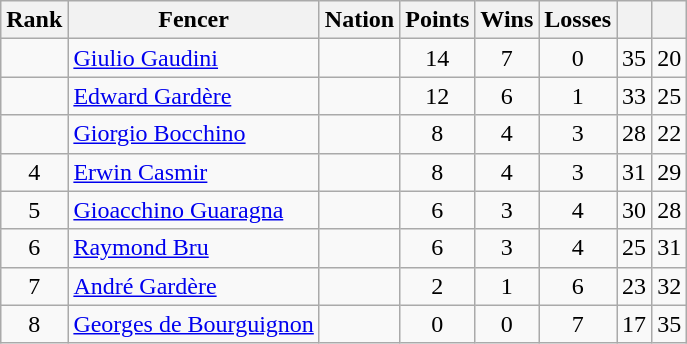<table class="wikitable sortable" style="text-align: center;">
<tr>
<th>Rank</th>
<th>Fencer</th>
<th>Nation</th>
<th>Points</th>
<th>Wins</th>
<th>Losses</th>
<th></th>
<th></th>
</tr>
<tr>
<td></td>
<td align=left><a href='#'>Giulio Gaudini</a></td>
<td align=left></td>
<td>14</td>
<td>7</td>
<td>0</td>
<td>35</td>
<td>20</td>
</tr>
<tr>
<td></td>
<td align=left><a href='#'>Edward Gardère</a></td>
<td align=left></td>
<td>12</td>
<td>6</td>
<td>1</td>
<td>33</td>
<td>25</td>
</tr>
<tr>
<td></td>
<td align=left><a href='#'>Giorgio Bocchino</a></td>
<td align=left></td>
<td>8</td>
<td>4</td>
<td>3</td>
<td>28</td>
<td>22</td>
</tr>
<tr>
<td>4</td>
<td align=left><a href='#'>Erwin Casmir</a></td>
<td align=left></td>
<td>8</td>
<td>4</td>
<td>3</td>
<td>31</td>
<td>29</td>
</tr>
<tr>
<td>5</td>
<td align=left><a href='#'>Gioacchino Guaragna</a></td>
<td align=left></td>
<td>6</td>
<td>3</td>
<td>4</td>
<td>30</td>
<td>28</td>
</tr>
<tr>
<td>6</td>
<td align=left><a href='#'>Raymond Bru</a></td>
<td align=left></td>
<td>6</td>
<td>3</td>
<td>4</td>
<td>25</td>
<td>31</td>
</tr>
<tr>
<td>7</td>
<td align=left><a href='#'>André Gardère</a></td>
<td align=left></td>
<td>2</td>
<td>1</td>
<td>6</td>
<td>23</td>
<td>32</td>
</tr>
<tr>
<td>8</td>
<td align=left><a href='#'>Georges de Bourguignon</a></td>
<td align=left></td>
<td>0</td>
<td>0</td>
<td>7</td>
<td>17</td>
<td>35</td>
</tr>
</table>
